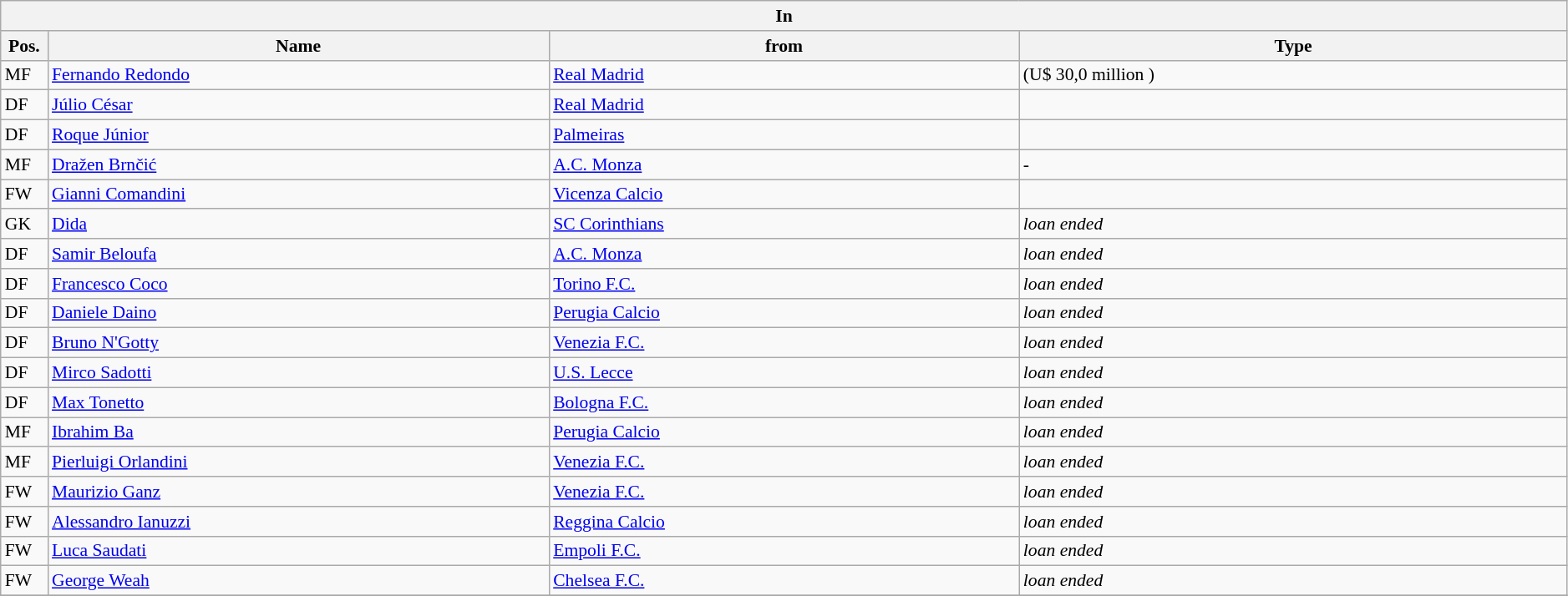<table class="wikitable" style="font-size:90%;width:99%;">
<tr>
<th colspan="4">In</th>
</tr>
<tr>
<th width=3%>Pos.</th>
<th width=32%>Name</th>
<th width=30%>from</th>
<th width=35%>Type</th>
</tr>
<tr>
<td>MF</td>
<td><a href='#'>Fernando Redondo</a></td>
<td><a href='#'>Real Madrid</a></td>
<td>(U$ 30,0 million )</td>
</tr>
<tr>
<td>DF</td>
<td><a href='#'>Júlio César</a></td>
<td><a href='#'>Real Madrid</a></td>
<td></td>
</tr>
<tr>
<td>DF</td>
<td><a href='#'>Roque Júnior</a></td>
<td><a href='#'>Palmeiras</a></td>
<td></td>
</tr>
<tr>
<td>MF</td>
<td><a href='#'>Dražen Brnčić</a></td>
<td><a href='#'>A.C. Monza</a></td>
<td>-</td>
</tr>
<tr>
<td>FW</td>
<td><a href='#'>Gianni Comandini</a></td>
<td><a href='#'>Vicenza Calcio</a></td>
<td></td>
</tr>
<tr>
<td>GK</td>
<td><a href='#'>Dida</a></td>
<td><a href='#'>SC Corinthians</a></td>
<td><em>loan ended</em></td>
</tr>
<tr>
<td>DF</td>
<td><a href='#'>Samir Beloufa</a></td>
<td><a href='#'>A.C. Monza</a></td>
<td><em>loan ended</em></td>
</tr>
<tr>
<td>DF</td>
<td><a href='#'>Francesco Coco </a></td>
<td><a href='#'>Torino F.C.</a></td>
<td><em>loan ended</em></td>
</tr>
<tr>
<td>DF</td>
<td><a href='#'>Daniele Daino</a></td>
<td><a href='#'>Perugia Calcio</a></td>
<td><em>loan ended</em></td>
</tr>
<tr>
<td>DF</td>
<td><a href='#'>Bruno N'Gotty</a></td>
<td><a href='#'>Venezia F.C.</a></td>
<td><em>loan ended</em></td>
</tr>
<tr>
<td>DF</td>
<td><a href='#'>Mirco Sadotti</a></td>
<td><a href='#'>U.S. Lecce</a></td>
<td><em>loan ended</em></td>
</tr>
<tr>
<td>DF</td>
<td><a href='#'>Max Tonetto</a></td>
<td><a href='#'>Bologna F.C.</a></td>
<td><em>loan ended</em></td>
</tr>
<tr>
<td>MF</td>
<td><a href='#'>Ibrahim Ba</a></td>
<td><a href='#'>Perugia Calcio</a></td>
<td><em>loan ended</em></td>
</tr>
<tr>
<td>MF</td>
<td><a href='#'>Pierluigi Orlandini</a></td>
<td><a href='#'>Venezia F.C.</a></td>
<td><em>loan ended</em></td>
</tr>
<tr>
<td>FW</td>
<td><a href='#'>Maurizio Ganz</a></td>
<td><a href='#'>Venezia F.C.</a></td>
<td><em>loan ended</em></td>
</tr>
<tr>
<td>FW</td>
<td><a href='#'>Alessandro Ianuzzi</a></td>
<td><a href='#'>Reggina Calcio</a></td>
<td><em>loan ended</em></td>
</tr>
<tr>
<td>FW</td>
<td><a href='#'>Luca Saudati</a></td>
<td><a href='#'>Empoli F.C.</a></td>
<td><em>loan ended</em></td>
</tr>
<tr>
<td>FW</td>
<td><a href='#'>George Weah</a></td>
<td><a href='#'>Chelsea F.C.</a></td>
<td><em>loan ended</em></td>
</tr>
<tr>
</tr>
</table>
